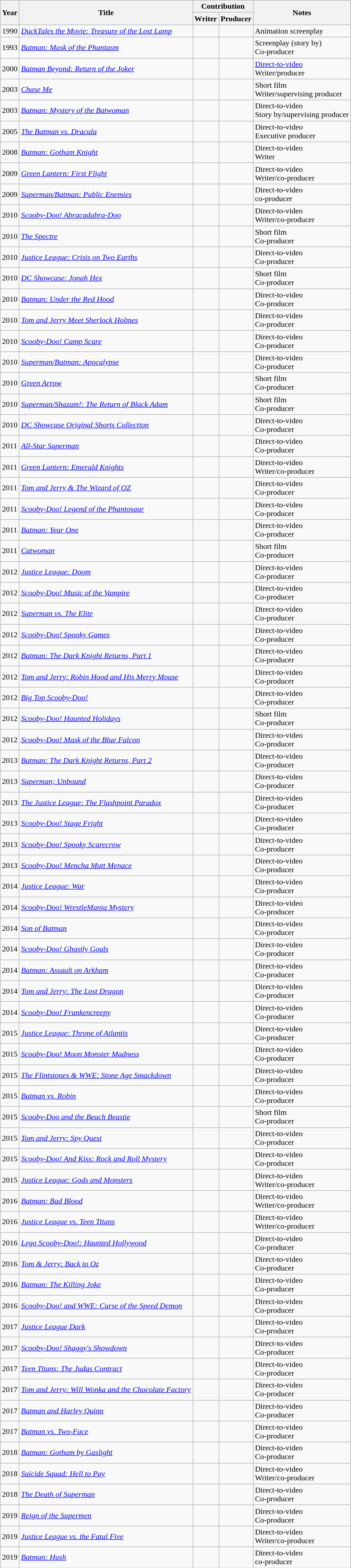<table class="wikitable">
<tr>
<th rowspan="2">Year</th>
<th rowspan="2">Title</th>
<th colspan="2">Contribution</th>
<th rowspan="2">Notes</th>
</tr>
<tr>
<th>Writer</th>
<th>Producer</th>
</tr>
<tr>
<td>1990</td>
<td><em><a href='#'>DuckTales the Movie: Treasure of the Lost Lamp</a></em></td>
<td></td>
<td></td>
<td>Animation screenplay</td>
</tr>
<tr>
<td>1993</td>
<td><em><a href='#'>Batman: Mask of the Phantasm</a></em></td>
<td></td>
<td></td>
<td>Screenplay (story by)<br>Co-producer</td>
</tr>
<tr>
<td>2000</td>
<td><em><a href='#'>Batman Beyond: Return of the Joker</a></em></td>
<td></td>
<td></td>
<td><a href='#'>Direct-to-video</a><br>Writer/producer</td>
</tr>
<tr>
<td>2003</td>
<td><em><a href='#'>Chase Me</a></em></td>
<td></td>
<td></td>
<td>Short film<br>Writer/supervising producer</td>
</tr>
<tr>
<td>2003</td>
<td><em><a href='#'>Batman: Mystery of the Batwoman</a></em></td>
<td></td>
<td></td>
<td>Direct-to-video<br>Story by/supervising producer</td>
</tr>
<tr>
<td>2005</td>
<td><em><a href='#'>The Batman vs. Dracula</a></em></td>
<td></td>
<td></td>
<td>Direct-to-video<br>Executive producer</td>
</tr>
<tr>
<td>2008</td>
<td><em><a href='#'>Batman: Gotham Knight</a></em></td>
<td></td>
<td></td>
<td>Direct-to-video<br>Writer</td>
</tr>
<tr>
<td>2009</td>
<td><em><a href='#'>Green Lantern: First Flight</a></em></td>
<td></td>
<td></td>
<td>Direct-to-video<br>Writer/co-producer</td>
</tr>
<tr>
<td>2009</td>
<td><em><a href='#'>Superman/Batman: Public Enemies</a></em></td>
<td></td>
<td></td>
<td>Direct-to-video<br>co-producer</td>
</tr>
<tr>
<td>2010</td>
<td><em><a href='#'>Scooby-Doo! Abracadabra-Doo</a></em></td>
<td></td>
<td></td>
<td>Direct-to-video<br>Writer/co-producer</td>
</tr>
<tr>
<td>2010</td>
<td><em><a href='#'>The Spectre</a></em></td>
<td></td>
<td></td>
<td>Short film<br>Co-producer</td>
</tr>
<tr>
<td>2010</td>
<td><em><a href='#'>Justice League: Crisis on Two Earths</a></em></td>
<td></td>
<td></td>
<td>Direct-to-video<br>Co-producer</td>
</tr>
<tr>
<td>2010</td>
<td><em><a href='#'>DC Showcase: Jonah Hex</a></em></td>
<td></td>
<td></td>
<td>Short film<br>Co-producer</td>
</tr>
<tr>
<td>2010</td>
<td><em><a href='#'>Batman: Under the Red Hood</a></em></td>
<td></td>
<td></td>
<td>Direct-to-video<br>Co-producer</td>
</tr>
<tr>
<td>2010</td>
<td><em><a href='#'>Tom and Jerry Meet Sherlock Holmes</a></em></td>
<td></td>
<td></td>
<td>Direct-to-video<br>Co-producer</td>
</tr>
<tr>
<td>2010</td>
<td><em><a href='#'>Scooby-Doo! Camp Scare</a></em></td>
<td></td>
<td></td>
<td>Direct-to-video<br>Co-producer</td>
</tr>
<tr>
<td>2010</td>
<td><em><a href='#'>Superman/Batman: Apocalypse</a></em></td>
<td></td>
<td></td>
<td>Direct-to-video<br>Co-producer</td>
</tr>
<tr>
<td>2010</td>
<td><em><a href='#'>Green Arrow</a></em></td>
<td></td>
<td></td>
<td>Short film<br>Co-producer</td>
</tr>
<tr>
<td>2010</td>
<td><em><a href='#'>Superman/Shazam!: The Return of Black Adam</a></em></td>
<td></td>
<td></td>
<td>Short film<br>Co-producer</td>
</tr>
<tr>
<td>2010</td>
<td><em><a href='#'>DC Showcase Original Shorts Collection</a></em></td>
<td></td>
<td></td>
<td>Direct-to-video<br>Co-producer</td>
</tr>
<tr>
<td>2011</td>
<td><em><a href='#'>All-Star Superman</a></em></td>
<td></td>
<td></td>
<td>Direct-to-video<br>Co-producer</td>
</tr>
<tr>
<td>2011</td>
<td><em><a href='#'>Green Lantern: Emerald Knights</a></em></td>
<td></td>
<td></td>
<td>Direct-to-video<br>Writer/co-producer</td>
</tr>
<tr>
<td>2011</td>
<td><em><a href='#'>Tom and Jerry & The Wizard of OZ</a></em></td>
<td></td>
<td></td>
<td>Direct-to-video<br>Co-producer</td>
</tr>
<tr>
<td>2011</td>
<td><em><a href='#'>Scooby-Doo! Legend of the Phantosaur</a></em></td>
<td></td>
<td></td>
<td>Direct-to-video<br>Co-producer</td>
</tr>
<tr>
<td>2011</td>
<td><em><a href='#'>Batman: Year One</a></em></td>
<td></td>
<td></td>
<td>Direct-to-video<br>Co-producer</td>
</tr>
<tr>
<td>2011</td>
<td><em><a href='#'>Catwoman</a></em></td>
<td></td>
<td></td>
<td>Short film<br>Co-producer</td>
</tr>
<tr>
<td>2012</td>
<td><em><a href='#'>Justice League: Doom</a></em></td>
<td></td>
<td></td>
<td>Direct-to-video<br>Co-producer</td>
</tr>
<tr>
<td>2012</td>
<td><em><a href='#'>Scooby-Doo! Music of the Vampire</a></em></td>
<td></td>
<td></td>
<td>Direct-to-video<br>Co-producer</td>
</tr>
<tr>
<td>2012</td>
<td><em><a href='#'>Superman vs. The Elite</a></em></td>
<td></td>
<td></td>
<td>Direct-to-video<br>Co-producer</td>
</tr>
<tr>
<td>2012</td>
<td><em><a href='#'>Scooby-Doo! Spooky Games</a></em></td>
<td></td>
<td></td>
<td>Direct-to-video<br>Co-producer</td>
</tr>
<tr>
<td>2012</td>
<td><em><a href='#'>Batman: The Dark Knight Returns, Part 1</a></em></td>
<td></td>
<td></td>
<td>Direct-to-video<br>Co-producer</td>
</tr>
<tr>
<td>2012</td>
<td><em><a href='#'>Tom and Jerry: Robin Hood and His Merry Mouse</a></em></td>
<td></td>
<td></td>
<td>Direct-to-video<br>Co-producer</td>
</tr>
<tr>
<td>2012</td>
<td><em><a href='#'>Big Top Scooby-Doo!</a></em></td>
<td></td>
<td></td>
<td>Direct-to-video<br>Co-producer</td>
</tr>
<tr>
<td>2012</td>
<td><em><a href='#'>Scooby-Doo! Haunted Holidays</a></em></td>
<td></td>
<td></td>
<td>Short film<br>Co-producer</td>
</tr>
<tr>
<td>2012</td>
<td><em><a href='#'>Scooby-Doo! Mask of the Blue Falcon</a></em></td>
<td></td>
<td></td>
<td>Direct-to-video<br>Co-producer</td>
</tr>
<tr>
<td>2013</td>
<td><em><a href='#'>Batman: The Dark Knight Returns, Part 2</a></em></td>
<td></td>
<td></td>
<td>Direct-to-video<br>Co-producer</td>
</tr>
<tr>
<td>2013</td>
<td><em><a href='#'>Superman; Unbound</a></em></td>
<td></td>
<td></td>
<td>Direct-to-video<br>Co-producer</td>
</tr>
<tr>
<td>2013</td>
<td><em><a href='#'>The Justice League: The Flashpoint Paradox</a></em></td>
<td></td>
<td></td>
<td>Direct-to-video<br>Co-producer</td>
</tr>
<tr>
<td>2013</td>
<td><em><a href='#'>Scooby-Doo! Stage Fright</a></em></td>
<td></td>
<td></td>
<td>Direct-to-video<br>Co-producer</td>
</tr>
<tr>
<td>2013</td>
<td><em><a href='#'>Scooby-Doo! Spooky Scarecrow</a></em></td>
<td></td>
<td></td>
<td>Direct-to-video<br>Co-producer</td>
</tr>
<tr>
<td>2013</td>
<td><em><a href='#'>Scooby-Doo! Mencha Mutt Menace</a></em></td>
<td></td>
<td></td>
<td>Direct-to-video<br>Co-producer</td>
</tr>
<tr>
<td>2014</td>
<td><em><a href='#'>Justice League: War</a></em></td>
<td></td>
<td></td>
<td>Direct-to-video<br>Co-producer</td>
</tr>
<tr>
<td>2014</td>
<td><em><a href='#'>Scooby-Doo! WrestleMania Mystery</a></em></td>
<td></td>
<td></td>
<td>Direct-to-video<br>Co-producer</td>
</tr>
<tr>
<td>2014</td>
<td><em><a href='#'>Son of Batman</a></em></td>
<td></td>
<td></td>
<td>Direct-to-video<br>Co-producer</td>
</tr>
<tr>
<td>2014</td>
<td><em><a href='#'>Scooby-Doo! Ghastly Goals</a></em></td>
<td></td>
<td></td>
<td>Direct-to-video<br>Co-producer</td>
</tr>
<tr>
<td>2014</td>
<td><em><a href='#'>Batman: Assault on Arkham</a></em></td>
<td></td>
<td></td>
<td>Direct-to-video<br>Co-producer</td>
</tr>
<tr>
<td>2014</td>
<td><em><a href='#'>Tom and Jerry: The Lost Dragon</a></em></td>
<td></td>
<td></td>
<td>Direct-to-video<br>Co-producer</td>
</tr>
<tr>
<td>2014</td>
<td><em><a href='#'>Scooby-Doo! Frankencreepy</a></em></td>
<td></td>
<td></td>
<td>Direct-to-video<br>Co-producer</td>
</tr>
<tr>
<td>2015</td>
<td><em><a href='#'>Justice League: Throne of Atlantis</a></em></td>
<td></td>
<td></td>
<td>Direct-to-video<br>Co-producer</td>
</tr>
<tr>
<td>2015</td>
<td><em><a href='#'>Scooby-Doo! Moon Monster Madness</a></em></td>
<td></td>
<td></td>
<td>Direct-to-video<br>Co-producer</td>
</tr>
<tr>
<td>2015</td>
<td><em><a href='#'>The Flintstones & WWE: Stone Age Smackdown</a></em></td>
<td></td>
<td></td>
<td>Direct-to-video<br>Co-producer</td>
</tr>
<tr>
<td>2015</td>
<td><em><a href='#'>Batman vs. Robin</a></em></td>
<td></td>
<td></td>
<td>Direct-to-video<br>Co-producer</td>
</tr>
<tr>
<td>2015</td>
<td><em><a href='#'>Scooby-Doo and the Beach Beastie</a></em></td>
<td></td>
<td></td>
<td>Short film<br>Co-producer</td>
</tr>
<tr>
<td>2015</td>
<td><em><a href='#'>Tom and Jerry: Spy Quest</a></em></td>
<td></td>
<td></td>
<td>Direct-to-video<br>Co-producer</td>
</tr>
<tr>
<td>2015</td>
<td><em><a href='#'>Scooby-Doo! And Kiss: Rock and Roll Mystery</a></em></td>
<td></td>
<td></td>
<td>Direct-to-video<br>Co-producer</td>
</tr>
<tr>
<td>2015</td>
<td><em><a href='#'>Justice League: Gods and Monsters</a></em></td>
<td></td>
<td></td>
<td>Direct-to-video<br>Writer/co-producer</td>
</tr>
<tr>
<td>2016</td>
<td><em><a href='#'>Batman: Bad Blood</a></em></td>
<td></td>
<td></td>
<td>Direct-to-video<br>Writer/co-producer</td>
</tr>
<tr>
<td>2016</td>
<td><em><a href='#'>Justice League vs. Teen Titans</a></em></td>
<td></td>
<td></td>
<td>Direct-to-video<br>Writer/co-producer</td>
</tr>
<tr>
<td>2016</td>
<td><em><a href='#'>Lego Scooby-Doo!: Haunted Hollywood</a></em></td>
<td></td>
<td></td>
<td>Direct-to-video<br>Co-producer</td>
</tr>
<tr>
<td>2016</td>
<td><em><a href='#'>Tom & Jerry: Back to Oz</a></em></td>
<td></td>
<td></td>
<td>Direct-to-video<br>Co-producer</td>
</tr>
<tr>
<td>2016</td>
<td><em><a href='#'>Batman: The Killing Joke</a></em></td>
<td></td>
<td></td>
<td>Direct-to-video<br>Co-producer</td>
</tr>
<tr>
<td>2016</td>
<td><em><a href='#'>Scooby-Doo! and WWE: Curse of the Speed Demon</a></em></td>
<td></td>
<td></td>
<td>Direct-to-video<br>Co-producer</td>
</tr>
<tr>
<td>2017</td>
<td><em><a href='#'>Justice League Dark</a></em></td>
<td></td>
<td></td>
<td>Direct-to-video<br>Co-producer</td>
</tr>
<tr>
<td>2017</td>
<td><em><a href='#'>Scooby-Doo! Shaggy's Showdown</a></em></td>
<td></td>
<td></td>
<td>Direct-to-video<br>Co-producer</td>
</tr>
<tr>
<td>2017</td>
<td><em><a href='#'>Teen Titans: The Judas Contract</a></em></td>
<td></td>
<td></td>
<td>Direct-to-video<br>Co-producer</td>
</tr>
<tr>
<td>2017</td>
<td><em><a href='#'>Tom and Jerry: Will Wonka and the Chocolate Factory</a></em></td>
<td></td>
<td></td>
<td>Direct-to-video<br>Co-producer</td>
</tr>
<tr>
<td>2017</td>
<td><em><a href='#'>Batman and Harley Quinn</a></em></td>
<td></td>
<td></td>
<td>Direct-to-video<br>Co-producer</td>
</tr>
<tr>
<td>2017</td>
<td><em><a href='#'>Batman vs. Two-Face</a></em></td>
<td></td>
<td></td>
<td>Direct-to-video<br>Co-producer</td>
</tr>
<tr>
<td>2018</td>
<td><em><a href='#'>Batman: Gotham by Gaslight</a></em></td>
<td></td>
<td></td>
<td>Direct-to-video<br>Co-producer</td>
</tr>
<tr>
<td>2018</td>
<td><em><a href='#'>Suicide Squad: Hell to Pay</a></em></td>
<td></td>
<td></td>
<td>Direct-to-video<br>Writer/co-producer</td>
</tr>
<tr>
<td>2018</td>
<td><em><a href='#'>The Death of Superman</a></em></td>
<td></td>
<td></td>
<td>Direct-to-video<br>Co-producer</td>
</tr>
<tr>
<td>2019</td>
<td><em><a href='#'>Reign of the Supermen</a></em></td>
<td></td>
<td></td>
<td>Direct-to-video<br>Co-producer</td>
</tr>
<tr>
<td>2019</td>
<td><em><a href='#'>Justice League vs. the Fatal Five</a></em></td>
<td></td>
<td></td>
<td>Direct-to-video<br>Writer/co-producer</td>
</tr>
<tr>
<td>2019</td>
<td><em><a href='#'>Batman: Hush</a></em></td>
<td></td>
<td></td>
<td>Direct-to-video<br>co-producer</td>
</tr>
</table>
